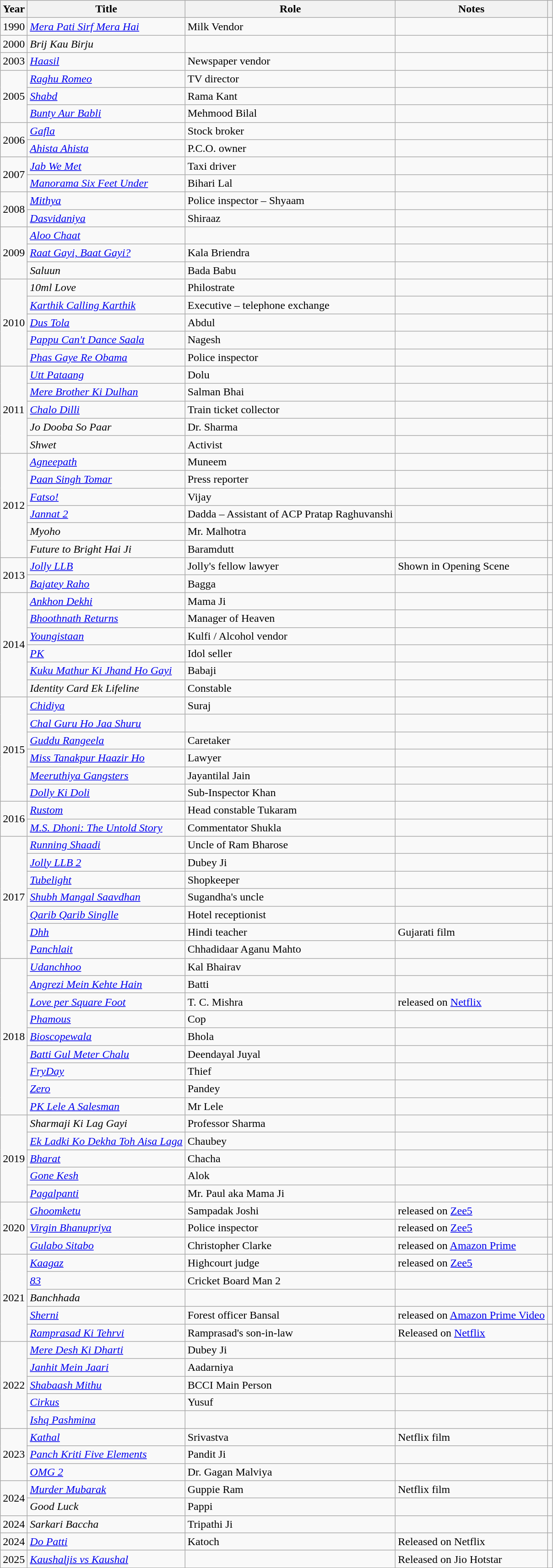<table class="wikitable sortable">
<tr>
<th>Year</th>
<th>Title</th>
<th>Role</th>
<th>Notes</th>
<th></th>
</tr>
<tr>
<td>1990</td>
<td><em><a href='#'>Mera Pati Sirf Mera Hai</a></em></td>
<td>Milk Vendor</td>
<td></td>
<td></td>
</tr>
<tr>
<td>2000</td>
<td><em>Brij Kau Birju</em></td>
<td></td>
<td></td>
<td></td>
</tr>
<tr>
<td>2003</td>
<td><em><a href='#'>Haasil</a></em></td>
<td>Newspaper vendor</td>
<td></td>
<td></td>
</tr>
<tr>
<td rowspan="3">2005</td>
<td><em><a href='#'>Raghu Romeo</a></em></td>
<td>TV director</td>
<td></td>
<td></td>
</tr>
<tr>
<td><a href='#'><em>Shabd</em></a></td>
<td>Rama Kant</td>
<td></td>
<td></td>
</tr>
<tr>
<td><em><a href='#'>Bunty Aur Babli</a></em></td>
<td>Mehmood Bilal</td>
<td></td>
<td></td>
</tr>
<tr>
<td rowspan="2">2006</td>
<td><em><a href='#'>Gafla</a></em></td>
<td>Stock broker</td>
<td></td>
<td></td>
</tr>
<tr>
<td><a href='#'><em>Ahista Ahista</em></a></td>
<td>P.C.O. owner</td>
<td></td>
<td></td>
</tr>
<tr>
<td rowspan="2">2007</td>
<td><em><a href='#'>Jab We Met</a></em></td>
<td>Taxi driver</td>
<td></td>
<td></td>
</tr>
<tr>
<td><em><a href='#'>Manorama Six Feet Under</a></em></td>
<td>Bihari Lal</td>
<td></td>
<td></td>
</tr>
<tr>
<td rowspan="2">2008</td>
<td><em><a href='#'>Mithya</a></em></td>
<td>Police inspector – Shyaam</td>
<td></td>
<td></td>
</tr>
<tr>
<td><em><a href='#'>Dasvidaniya</a></em></td>
<td>Shiraaz</td>
<td></td>
<td></td>
</tr>
<tr>
<td rowspan="3">2009</td>
<td><a href='#'><em>Aloo Chaat</em></a></td>
<td></td>
<td></td>
<td></td>
</tr>
<tr>
<td><em><a href='#'>Raat Gayi, Baat Gayi?</a></em></td>
<td>Kala Briendra</td>
<td></td>
<td></td>
</tr>
<tr>
<td><em>Saluun</em></td>
<td>Bada Babu</td>
<td></td>
<td></td>
</tr>
<tr>
<td rowspan="5">2010</td>
<td><em>10ml Love</em></td>
<td>Philostrate</td>
<td></td>
<td></td>
</tr>
<tr>
<td><em><a href='#'>Karthik Calling Karthik</a></em></td>
<td>Executive – telephone exchange</td>
<td></td>
<td></td>
</tr>
<tr>
<td><em><a href='#'>Dus Tola</a></em></td>
<td>Abdul</td>
<td></td>
<td></td>
</tr>
<tr>
<td><em><a href='#'>Pappu Can't Dance Saala</a></em></td>
<td>Nagesh</td>
<td></td>
<td></td>
</tr>
<tr>
<td><em><a href='#'>Phas Gaye Re Obama</a></em></td>
<td>Police inspector</td>
<td></td>
<td></td>
</tr>
<tr>
<td rowspan="5">2011</td>
<td><em><a href='#'>Utt Pataang</a></em></td>
<td>Dolu</td>
<td></td>
<td></td>
</tr>
<tr>
<td><em><a href='#'>Mere Brother Ki Dulhan</a></em></td>
<td>Salman Bhai</td>
<td></td>
<td></td>
</tr>
<tr>
<td><em><a href='#'>Chalo Dilli</a></em></td>
<td>Train ticket collector</td>
<td></td>
<td></td>
</tr>
<tr>
<td><em>Jo Dooba So Paar</em></td>
<td>Dr. Sharma</td>
<td></td>
<td></td>
</tr>
<tr>
<td><em>Shwet</em></td>
<td>Activist</td>
<td></td>
<td></td>
</tr>
<tr>
<td rowspan="6">2012</td>
<td><a href='#'><em>Agneepath</em></a></td>
<td>Muneem</td>
<td></td>
<td></td>
</tr>
<tr>
<td><a href='#'><em>Paan Singh Tomar</em></a></td>
<td>Press reporter</td>
<td></td>
<td></td>
</tr>
<tr>
<td><em><a href='#'>Fatso!</a></em></td>
<td>Vijay</td>
<td></td>
<td></td>
</tr>
<tr>
<td><em><a href='#'>Jannat 2</a></em></td>
<td>Dadda – Assistant of ACP Pratap Raghuvanshi</td>
<td></td>
<td></td>
</tr>
<tr>
<td><em>Myoho</em></td>
<td>Mr. Malhotra</td>
<td></td>
<td></td>
</tr>
<tr>
<td><em>Future to Bright Hai Ji</em></td>
<td>Baramdutt</td>
<td></td>
<td></td>
</tr>
<tr>
<td rowspan="2">2013</td>
<td><em><a href='#'>Jolly LLB</a></em></td>
<td>Jolly's fellow lawyer</td>
<td>Shown in Opening Scene</td>
<td></td>
</tr>
<tr>
<td><em><a href='#'>Bajatey Raho</a></em></td>
<td>Bagga</td>
<td></td>
<td></td>
</tr>
<tr>
<td rowspan="6">2014</td>
<td><em><a href='#'>Ankhon Dekhi</a></em></td>
<td>Mama Ji</td>
<td></td>
<td></td>
</tr>
<tr>
<td><em><a href='#'>Bhoothnath Returns</a></em></td>
<td>Manager of Heaven</td>
<td></td>
<td></td>
</tr>
<tr>
<td><em><a href='#'>Youngistaan</a></em></td>
<td>Kulfi / Alcohol vendor</td>
<td></td>
<td></td>
</tr>
<tr>
<td><em><a href='#'>PK</a></em></td>
<td>Idol seller</td>
<td></td>
<td></td>
</tr>
<tr>
<td><em><a href='#'>Kuku Mathur Ki Jhand Ho Gayi</a></em></td>
<td>Babaji</td>
<td></td>
<td></td>
</tr>
<tr>
<td><em>Identity Card Ek Lifeline</em></td>
<td>Constable</td>
<td></td>
<td></td>
</tr>
<tr>
<td rowspan="6">2015</td>
<td><a href='#'><em>Chidiya</em></a></td>
<td>Suraj</td>
<td></td>
<td></td>
</tr>
<tr>
<td><em><a href='#'>Chal Guru Ho Jaa Shuru</a></em></td>
<td></td>
<td></td>
<td></td>
</tr>
<tr>
<td><em><a href='#'>Guddu Rangeela</a></em></td>
<td>Caretaker</td>
<td></td>
<td></td>
</tr>
<tr>
<td><em><a href='#'>Miss Tanakpur Haazir Ho</a></em></td>
<td>Lawyer</td>
<td></td>
<td></td>
</tr>
<tr>
<td><em><a href='#'>Meeruthiya Gangsters</a></em></td>
<td>Jayantilal Jain</td>
<td></td>
<td></td>
</tr>
<tr>
<td><em><a href='#'>Dolly Ki Doli</a></em></td>
<td>Sub-Inspector Khan</td>
<td></td>
<td></td>
</tr>
<tr>
<td rowspan="2">2016</td>
<td><a href='#'><em>Rustom</em></a></td>
<td>Head constable Tukaram</td>
<td></td>
<td></td>
</tr>
<tr>
<td><em><a href='#'>M.S. Dhoni: The Untold Story</a></em></td>
<td>Commentator Shukla</td>
<td></td>
<td></td>
</tr>
<tr>
<td rowspan="7">2017</td>
<td><em><a href='#'>Running Shaadi</a></em></td>
<td>Uncle of Ram Bharose</td>
<td></td>
<td></td>
</tr>
<tr>
<td><em><a href='#'>Jolly LLB 2</a></em></td>
<td>Dubey Ji</td>
<td></td>
<td></td>
</tr>
<tr>
<td><a href='#'><em>Tubelight</em></a></td>
<td>Shopkeeper</td>
<td></td>
<td></td>
</tr>
<tr>
<td><em><a href='#'>Shubh Mangal Saavdhan</a></em></td>
<td>Sugandha's uncle</td>
<td></td>
<td></td>
</tr>
<tr>
<td><em><a href='#'>Qarib Qarib Singlle</a></em></td>
<td>Hotel receptionist</td>
<td></td>
<td></td>
</tr>
<tr>
<td><em><a href='#'>Dhh</a></em></td>
<td>Hindi teacher</td>
<td>Gujarati film</td>
<td></td>
</tr>
<tr>
<td><em><a href='#'>Panchlait</a></em></td>
<td>Chhadidaar Aganu Mahto</td>
<td></td>
<td></td>
</tr>
<tr>
<td rowspan="9">2018</td>
<td><em><a href='#'>Udanchhoo</a></em></td>
<td>Kal Bhairav</td>
<td></td>
<td></td>
</tr>
<tr>
<td><em><a href='#'>Angrezi Mein Kehte Hain</a></em></td>
<td>Batti</td>
<td></td>
<td></td>
</tr>
<tr>
<td><em><a href='#'>Love per Square Foot</a></em></td>
<td>T. C. Mishra</td>
<td>released on <a href='#'>Netflix</a></td>
<td></td>
</tr>
<tr>
<td><em><a href='#'>Phamous</a></em></td>
<td>Cop</td>
<td></td>
<td></td>
</tr>
<tr>
<td><em><a href='#'>Bioscopewala</a></em></td>
<td>Bhola</td>
<td></td>
<td></td>
</tr>
<tr>
<td><em><a href='#'>Batti Gul Meter Chalu</a></em></td>
<td>Deendayal Juyal</td>
<td></td>
<td></td>
</tr>
<tr>
<td><em><a href='#'>FryDay</a></em></td>
<td>Thief</td>
<td></td>
<td></td>
</tr>
<tr>
<td><em><a href='#'>Zero</a></em></td>
<td>Pandey</td>
<td></td>
<td></td>
</tr>
<tr>
<td><em><a href='#'>PK Lele A Salesman</a></em></td>
<td>Mr Lele</td>
<td></td>
<td></td>
</tr>
<tr>
<td rowspan="5">2019</td>
<td><em>Sharmaji Ki Lag Gayi</em></td>
<td>Professor Sharma</td>
<td></td>
<td></td>
</tr>
<tr>
<td><em><a href='#'>Ek Ladki Ko Dekha Toh Aisa Laga</a></em></td>
<td>Chaubey</td>
<td></td>
<td></td>
</tr>
<tr>
<td><em><a href='#'>Bharat</a></em></td>
<td>Chacha</td>
<td></td>
<td></td>
</tr>
<tr>
<td><em><a href='#'>Gone Kesh</a></em></td>
<td>Alok</td>
<td></td>
<td></td>
</tr>
<tr>
<td><em><a href='#'>Pagalpanti</a></em></td>
<td>Mr. Paul aka Mama Ji</td>
<td></td>
<td></td>
</tr>
<tr>
<td rowspan="3">2020</td>
<td><em><a href='#'>Ghoomketu</a></em></td>
<td>Sampadak Joshi</td>
<td>released on <a href='#'>Zee5</a></td>
<td></td>
</tr>
<tr>
<td><em><a href='#'>Virgin Bhanupriya</a></em></td>
<td>Police inspector</td>
<td>released on <a href='#'>Zee5</a></td>
<td></td>
</tr>
<tr>
<td><em><a href='#'>Gulabo Sitabo</a></em></td>
<td>Christopher Clarke</td>
<td>released on <a href='#'>Amazon Prime</a></td>
<td></td>
</tr>
<tr>
<td rowspan="5">2021</td>
<td><em><a href='#'>Kaagaz</a></em></td>
<td>Highcourt judge</td>
<td>released on <a href='#'>Zee5</a></td>
<td></td>
</tr>
<tr>
<td><em><a href='#'>83</a></em></td>
<td>Cricket Board Man 2</td>
<td></td>
<td></td>
</tr>
<tr>
<td><em>Banchhada</em></td>
<td></td>
<td></td>
<td></td>
</tr>
<tr>
<td><em><a href='#'>Sherni</a></em></td>
<td>Forest officer Bansal</td>
<td>released on <a href='#'>Amazon Prime Video</a></td>
<td></td>
</tr>
<tr>
<td><em><a href='#'>Ramprasad Ki Tehrvi</a></em></td>
<td>Ramprasad's son-in-law</td>
<td>Released on <a href='#'>Netflix</a></td>
<td></td>
</tr>
<tr>
<td rowspan=5>2022</td>
<td><em><a href='#'>Mere Desh Ki Dharti</a></em></td>
<td>Dubey Ji</td>
<td></td>
<td></td>
</tr>
<tr>
<td><em><a href='#'>Janhit Mein Jaari</a></em></td>
<td>Aadarniya</td>
<td></td>
<td></td>
</tr>
<tr>
<td><em><a href='#'>Shabaash Mithu</a></em></td>
<td>BCCI Main Person</td>
<td></td>
<td></td>
</tr>
<tr>
<td><em><a href='#'>Cirkus</a></em></td>
<td>Yusuf</td>
<td></td>
<td></td>
</tr>
<tr>
<td><em><a href='#'>Ishq Pashmina</a></em></td>
<td></td>
<td></td>
<td></td>
</tr>
<tr>
<td rowspan=3>2023</td>
<td><em><a href='#'>Kathal</a></em></td>
<td>Srivastva</td>
<td>Netflix film</td>
<td></td>
</tr>
<tr>
<td><em><a href='#'>Panch Kriti Five Elements</a></em></td>
<td>Pandit Ji</td>
<td></td>
<td></td>
</tr>
<tr>
<td><em><a href='#'>OMG 2</a></em></td>
<td>Dr. Gagan Malviya</td>
<td></td>
<td></td>
</tr>
<tr>
<td rowspan="2">2024</td>
<td><em><a href='#'>Murder Mubarak</a></em></td>
<td>Guppie Ram</td>
<td>Netflix film</td>
<td></td>
</tr>
<tr>
<td><em>Good Luck</em></td>
<td>Pappi</td>
<td></td>
<td></td>
</tr>
<tr>
<td>2024</td>
<td><em>Sarkari Baccha</em></td>
<td>Tripathi Ji</td>
<td></td>
<td></td>
</tr>
<tr>
<td>2024</td>
<td><em><a href='#'>Do Patti</a></em></td>
<td>Katoch</td>
<td>Released on Netflix</td>
<td></td>
</tr>
<tr>
<td>2025</td>
<td><em><a href='#'>Kaushaljis vs Kaushal</a></em></td>
<td></td>
<td>Released on Jio Hotstar</td>
<td></td>
</tr>
</table>
